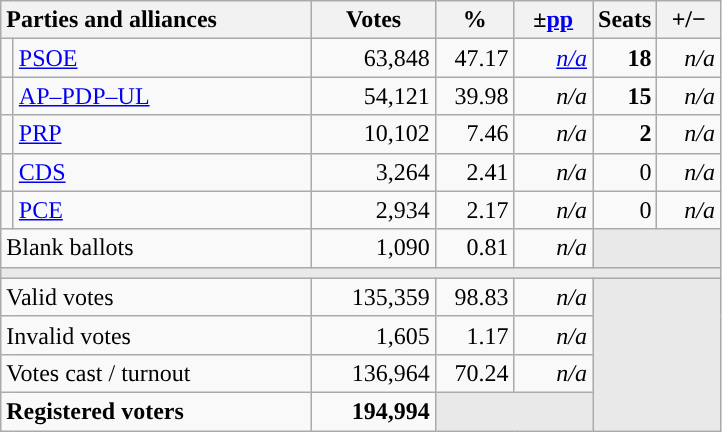<table class="wikitable" style="text-align:right;">
<tr>
<th style="text-align:left;" colspan="2" width="200">Parties and alliances</th>
<th width="75">Votes</th>
<th width="45">%</th>
<th width="45">±<a href='#'>pp</a></th>
<th width="35">Seats</th>
<th width="35">+/−</th>
</tr>
<tr>
<td width="1" style="color:inherit;background:"></td>
<td align="left"><a href='#'>PSOE</a></td>
<td>63,848</td>
<td>47.17</td>
<td><em><a href='#'>n/a</a></em></td>
<td><strong>18</strong></td>
<td><em>n/a</em></td>
</tr>
<tr>
<td style="color:inherit;background:"></td>
<td align="left"><a href='#'>AP–PDP–UL</a></td>
<td>54,121</td>
<td>39.98</td>
<td><em>n/a</em></td>
<td><strong>15</strong></td>
<td><em>n/a</em></td>
</tr>
<tr>
<td style="color:inherit;background:"></td>
<td align="left"><a href='#'>PRP</a></td>
<td>10,102</td>
<td>7.46</td>
<td><em>n/a</em></td>
<td><strong>2</strong></td>
<td><em>n/a</em></td>
</tr>
<tr>
<td style="color:inherit;background:"></td>
<td align="left"><a href='#'>CDS</a></td>
<td>3,264</td>
<td>2.41</td>
<td><em>n/a</em></td>
<td>0</td>
<td><em>n/a</em></td>
</tr>
<tr>
<td style="color:inherit;background:"></td>
<td align="left"><a href='#'>PCE</a></td>
<td>2,934</td>
<td>2.17</td>
<td><em>n/a</em></td>
<td>0</td>
<td><em>n/a</em></td>
</tr>
<tr>
<td align="left" colspan="2">Blank ballots</td>
<td>1,090</td>
<td>0.81</td>
<td><em>n/a</em></td>
<td bgcolor="#E9E9E9" colspan="2"></td>
</tr>
<tr>
<td colspan="7" bgcolor="#E9E9E9"></td>
</tr>
<tr>
<td align="left" colspan="2">Valid votes</td>
<td>135,359</td>
<td>98.83</td>
<td><em>n/a</em></td>
<td bgcolor="#E9E9E9" colspan="2" rowspan="4"></td>
</tr>
<tr>
<td align="left" colspan="2">Invalid votes</td>
<td>1,605</td>
<td>1.17</td>
<td><em>n/a</em></td>
</tr>
<tr>
<td align="left" colspan="2">Votes cast / turnout</td>
<td>136,964</td>
<td>70.24</td>
<td><em>n/a</em></td>
</tr>
<tr style="font-weight:bold;">
<td align="left" colspan="2">Registered voters</td>
<td>194,994</td>
<td bgcolor="#E9E9E9" colspan="2"></td>
</tr>
</table>
